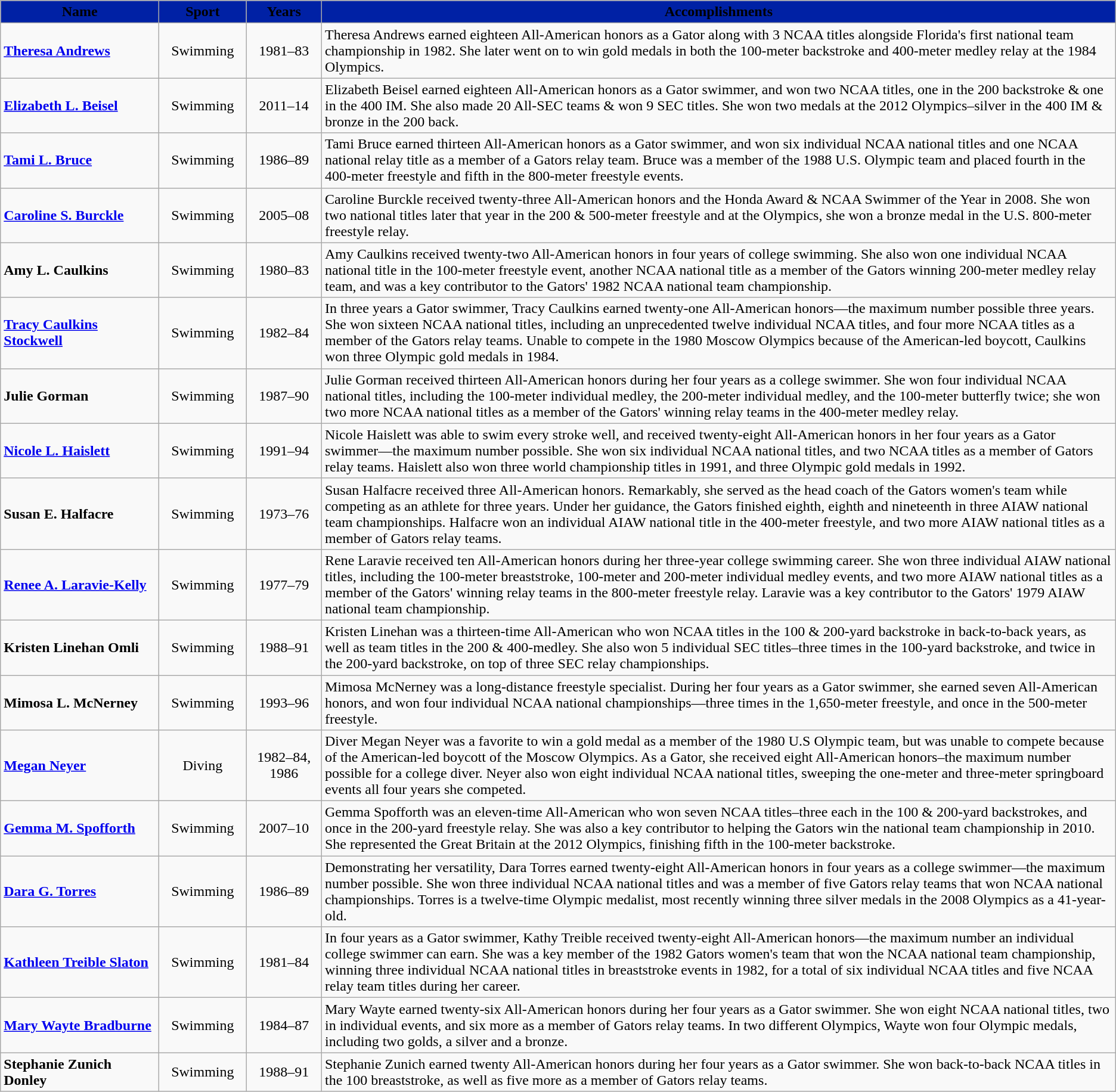<table class="wikitable">
<tr>
<th width=170 style="background:#0021A5;"><span> Name</span></th>
<th width=90 style="background:#0021A5;"><span> Sport</span></th>
<th width=77 style="background:#0021A5;"><span> Years</span></th>
<th style="background:#0021A5;"><span> Accomplishments</span></th>
</tr>
<tr>
<td><strong><a href='#'>Theresa Andrews</a></strong></td>
<td align=center>Swimming</td>
<td align=center>1981–83</td>
<td>Theresa Andrews earned eighteen All-American honors as a Gator along with 3 NCAA titles alongside Florida's first national team championship in 1982. She later went on to win gold medals in both the 100-meter backstroke and 400-meter medley relay at the 1984 Olympics.</td>
</tr>
<tr>
<td><strong><a href='#'>Elizabeth L. Beisel</a></strong></td>
<td align=center>Swimming</td>
<td align=center>2011–14</td>
<td>Elizabeth Beisel earned eighteen All-American honors as a Gator swimmer, and won two NCAA titles, one in the 200 backstroke & one in the 400 IM. She also made 20 All-SEC teams & won 9 SEC titles. She won two medals at the 2012 Olympics–silver in the 400 IM & bronze in the 200 back.</td>
</tr>
<tr>
<td><strong><a href='#'>Tami L. Bruce</a></strong></td>
<td align=center>Swimming</td>
<td align=center>1986–89</td>
<td>Tami Bruce earned thirteen All-American honors as a Gator swimmer, and won six individual NCAA national titles and one NCAA national relay title as a member of a Gators relay team. Bruce was a member of the 1988 U.S. Olympic team and placed fourth in the 400-meter freestyle and fifth in the 800-meter freestyle events.</td>
</tr>
<tr>
<td><strong><a href='#'>Caroline S. Burckle</a></strong></td>
<td align=center>Swimming</td>
<td align=center>2005–08</td>
<td>Caroline Burckle received twenty-three All-American honors and the Honda Award & NCAA Swimmer of the Year in 2008. She won two national titles later that year in the 200 & 500-meter freestyle and at the Olympics, she won a bronze medal in the U.S. 800-meter freestyle relay.</td>
</tr>
<tr>
<td><strong>Amy L. Caulkins</strong></td>
<td align=center>Swimming</td>
<td align=center>1980–83</td>
<td>Amy Caulkins received twenty-two All-American honors in four years of college swimming. She also won one individual NCAA national title in the 100-meter freestyle event, another NCAA national title as a member of the Gators winning 200-meter medley relay team, and was a key contributor to the Gators' 1982 NCAA national team championship.</td>
</tr>
<tr>
<td><strong><a href='#'>Tracy Caulkins Stockwell</a></strong></td>
<td align=center>Swimming</td>
<td align=center>1982–84</td>
<td>In three years a Gator swimmer, Tracy Caulkins earned twenty-one All-American honors—the maximum number possible three years. She won sixteen NCAA national titles, including an unprecedented twelve individual NCAA titles, and four more NCAA titles as a member of the Gators relay teams. Unable to compete in the 1980 Moscow Olympics because of the American-led boycott, Caulkins won three Olympic gold medals in 1984.</td>
</tr>
<tr>
<td><strong>Julie Gorman</strong></td>
<td align=center>Swimming</td>
<td align=center>1987–90</td>
<td>Julie Gorman received thirteen All-American honors during her four years as a college swimmer. She won four individual NCAA national titles, including the 100-meter individual medley, the 200-meter individual medley, and the 100-meter butterfly twice; she won two more NCAA national titles as a member of the Gators' winning relay teams in the 400-meter medley relay.</td>
</tr>
<tr>
<td><strong><a href='#'>Nicole L. Haislett</a></strong></td>
<td align=center>Swimming</td>
<td align=center>1991–94</td>
<td>Nicole Haislett was able to swim every stroke well, and received twenty-eight All-American honors in her four years as a Gator swimmer—the maximum number possible. She won six individual NCAA national titles, and two NCAA titles as a member of Gators relay teams. Haislett also won three world championship titles in 1991, and three Olympic gold medals in 1992.</td>
</tr>
<tr>
<td><strong>Susan E. Halfacre</strong></td>
<td align=center>Swimming</td>
<td align=center>1973–76</td>
<td>Susan Halfacre received three All-American honors. Remarkably, she served as the head coach of the Gators women's team while competing as an athlete for three years. Under her guidance, the Gators finished eighth, eighth and nineteenth in three AIAW national team championships. Halfacre won an individual AIAW national title in the 400-meter freestyle, and two more AIAW national titles as a member of Gators relay teams.</td>
</tr>
<tr>
<td><strong><a href='#'>Renee A. Laravie-Kelly</a></strong></td>
<td align=center>Swimming</td>
<td align=center>1977–79</td>
<td>Rene Laravie received ten All-American honors during her three-year college swimming career. She won three individual AIAW national titles, including the 100-meter breaststroke, 100-meter and 200-meter individual medley events, and two more AIAW national titles as a member of the Gators' winning relay teams in the 800-meter freestyle relay. Laravie was a key contributor to the Gators' 1979 AIAW national team championship.</td>
</tr>
<tr>
<td><strong>Kristen Linehan Omli</strong></td>
<td align=center>Swimming</td>
<td align=center>1988–91</td>
<td>Kristen Linehan was a thirteen-time All-American who won NCAA titles in the 100 & 200-yard backstroke in back-to-back years, as well as team titles in the 200 & 400-medley. She also won 5 individual SEC titles–three times in the 100-yard backstroke, and twice in the 200-yard backstroke, on top of three SEC relay championships.</td>
</tr>
<tr>
<td><strong>Mimosa L. McNerney</strong></td>
<td align=center>Swimming</td>
<td align=center>1993–96</td>
<td>Mimosa McNerney was a long-distance freestyle specialist. During her four years as a Gator swimmer, she earned seven All-American honors, and won four individual NCAA national championships—three times in the 1,650-meter freestyle, and once in the 500-meter freestyle.</td>
</tr>
<tr>
<td><strong><a href='#'>Megan Neyer</a></strong></td>
<td align=center>Diving</td>
<td align=center>1982–84,<br>1986</td>
<td>Diver Megan Neyer was a favorite to win a gold medal as a member of the 1980 U.S Olympic team, but was unable to compete because of the American-led boycott of the Moscow Olympics. As a Gator, she received eight All-American honors–the maximum number possible for a college diver. Neyer also won eight individual NCAA national titles, sweeping the one-meter and three-meter springboard events all four years she competed.</td>
</tr>
<tr>
<td><strong><a href='#'>Gemma M. Spofforth</a></strong></td>
<td align=center>Swimming</td>
<td align=center>2007–10</td>
<td>Gemma Spofforth was an eleven-time All-American who won seven NCAA titles–three each in the 100 & 200-yard backstrokes, and once in the 200-yard freestyle relay. She was also a key contributor to helping the Gators win the national team championship in 2010. She represented the Great Britain at the 2012 Olympics, finishing fifth in the 100-meter backstroke.</td>
</tr>
<tr>
<td><strong><a href='#'>Dara G. Torres</a></strong></td>
<td align=center>Swimming</td>
<td align=center>1986–89</td>
<td>Demonstrating her versatility, Dara Torres earned twenty-eight All-American honors in four years as a college swimmer—the maximum number possible. She won three individual NCAA national titles and was a member of five Gators relay teams that won NCAA national championships. Torres is a twelve-time Olympic medalist, most recently winning three silver medals in the 2008 Olympics as a 41-year-old.</td>
</tr>
<tr>
<td><strong><a href='#'>Kathleen Treible Slaton</a></strong></td>
<td align=center>Swimming</td>
<td align=center>1981–84</td>
<td>In four years as a Gator swimmer, Kathy Treible received twenty-eight All-American honors—the maximum number an individual college swimmer can earn. She was a key member of the 1982 Gators women's team that won the NCAA national team championship, winning three individual NCAA national titles in breaststroke events in 1982, for a total of six individual NCAA titles and five NCAA relay team titles during her career.</td>
</tr>
<tr>
<td><strong><a href='#'>Mary Wayte Bradburne</a></strong></td>
<td align=center>Swimming</td>
<td align=center>1984–87</td>
<td>Mary Wayte earned twenty-six All-American honors during her four years as a Gator swimmer. She won eight NCAA national titles, two in individual events, and six more as a member of Gators relay teams. In two different Olympics, Wayte won four Olympic medals, including two golds, a silver and a bronze.</td>
</tr>
<tr>
<td><strong>Stephanie Zunich Donley</strong></td>
<td align=center>Swimming</td>
<td align=center>1988–91</td>
<td>Stephanie Zunich earned twenty All-American honors during her four years as a Gator swimmer. She won back-to-back NCAA titles in the 100 breaststroke, as well as five more as a member of Gators relay teams.</td>
</tr>
</table>
